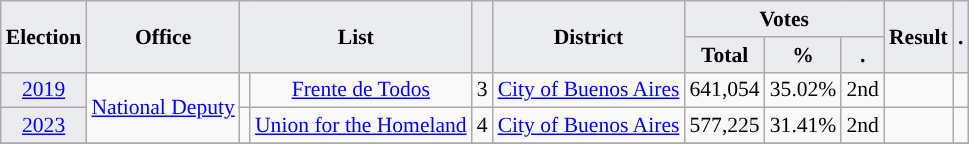<table class="wikitable" style="font-size:90%; text-align:center;">
<tr>
<th style="background-color:#EAECF0;" rowspan=2>Election</th>
<th style="background-color:#EAECF0;" rowspan=2>Office</th>
<th style="background-color:#EAECF0;" colspan=2 rowspan=2>List</th>
<th style="background-color:#EAECF0;" rowspan=2></th>
<th style="background-color:#EAECF0;" rowspan=2>District</th>
<th style="background-color:#EAECF0;" colspan=3>Votes</th>
<th style="background-color:#EAECF0;" rowspan=2>Result</th>
<th style="background-color:#EAECF0;" rowspan=2>.</th>
</tr>
<tr>
<th style="background-color:#EAECF0;">Total</th>
<th style="background-color:#EAECF0;">%</th>
<th style="background-color:#EAECF0;">.</th>
</tr>
<tr>
<td style="background-color:#EAECF0;"><a href='#'>2019</a></td>
<td rowspan="2"><a href='#'>National Deputy</a></td>
<td style="background-color:"></td>
<td><a href='#'>Frente de Todos</a></td>
<td>3</td>
<td><a href='#'>City of Buenos Aires</a></td>
<td>641,054</td>
<td>35.02%</td>
<td>2nd</td>
<td></td>
<td></td>
</tr>
<tr>
<td style="background-color:#EAECF0;"><a href='#'>2023</a></td>
<td style="background-color:"></td>
<td><a href='#'>Union for the Homeland</a></td>
<td>4</td>
<td><a href='#'>City of Buenos Aires</a></td>
<td>577,225</td>
<td>31.41%</td>
<td>2nd</td>
<td></td>
<td></td>
</tr>
<tr>
</tr>
</table>
